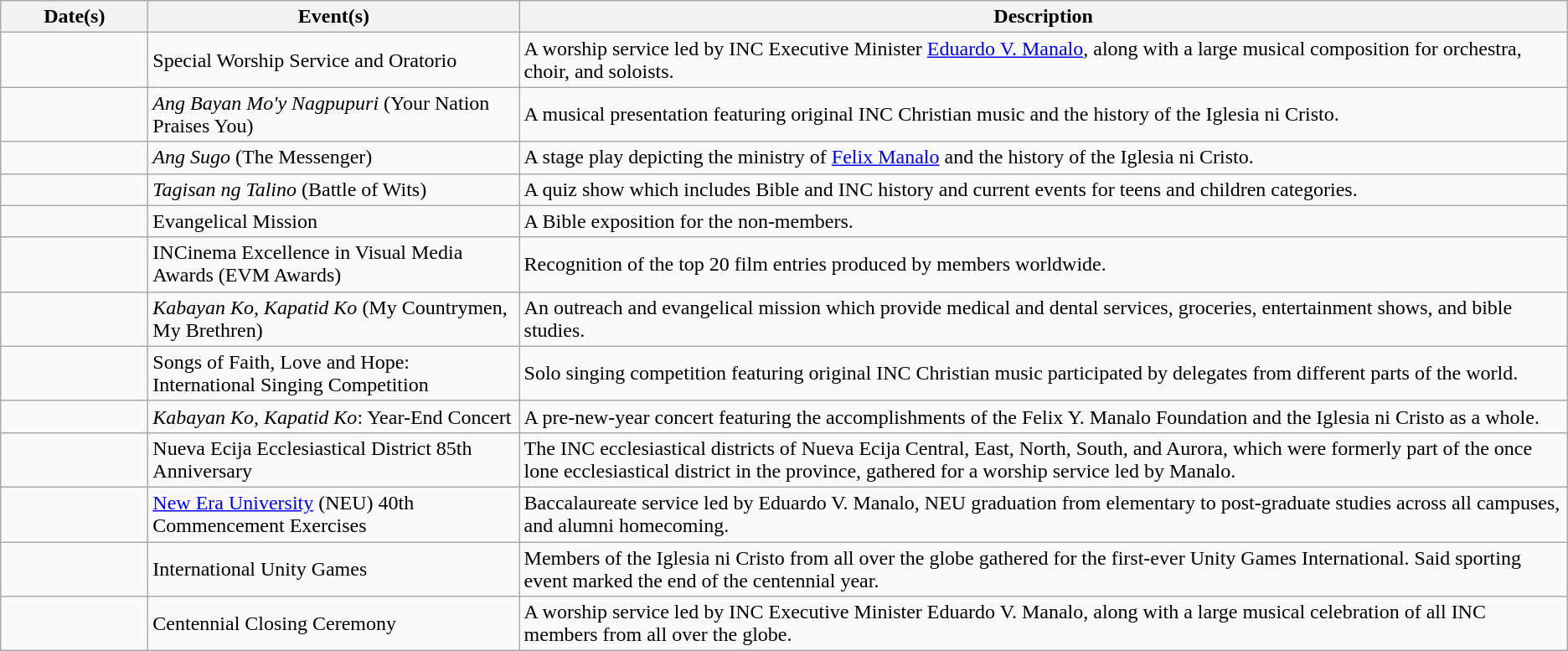<table class="wikitable sortable">
<tr>
<th width="110">Date(s)</th>
<th>Event(s)</th>
<th class="unsortable">Description</th>
</tr>
<tr>
<td></td>
<td>Special Worship Service and Oratorio</td>
<td>A worship service led by INC Executive Minister <a href='#'>Eduardo V. Manalo</a>, along with a large musical composition for orchestra, choir, and soloists.</td>
</tr>
<tr>
<td></td>
<td><em>Ang Bayan Mo'y Nagpupuri</em> (Your Nation Praises You)</td>
<td>A musical presentation featuring original INC Christian music and the history of the Iglesia ni Cristo.</td>
</tr>
<tr>
<td></td>
<td><em>Ang Sugo</em> (The Messenger)</td>
<td>A stage play depicting the ministry of <a href='#'>Felix Manalo</a> and the history of the Iglesia ni Cristo.</td>
</tr>
<tr>
<td></td>
<td><em>Tagisan ng Talino</em> (Battle of Wits)</td>
<td>A quiz show which includes Bible and INC history and current events for teens and children categories.</td>
</tr>
<tr>
<td></td>
<td>Evangelical Mission</td>
<td>A Bible exposition for the non-members.</td>
</tr>
<tr>
<td></td>
<td>INCinema Excellence in Visual Media Awards (EVM Awards)</td>
<td>Recognition of the top 20 film entries produced by members worldwide.</td>
</tr>
<tr>
<td></td>
<td><em>Kabayan Ko, Kapatid Ko</em> (My Countrymen, My Brethren)</td>
<td>An outreach and evangelical mission which provide medical and dental services, groceries, entertainment shows, and bible studies.</td>
</tr>
<tr>
<td></td>
<td>Songs of Faith, Love and Hope: International Singing Competition</td>
<td>Solo singing competition featuring original INC Christian music participated by delegates from different parts of the world.</td>
</tr>
<tr>
<td></td>
<td><em>Kabayan Ko, Kapatid Ko</em>: Year-End Concert</td>
<td>A pre-new-year concert featuring the accomplishments of the Felix Y. Manalo Foundation and the Iglesia ni Cristo as a whole.</td>
</tr>
<tr>
<td></td>
<td>Nueva Ecija Ecclesiastical District 85th Anniversary</td>
<td>The INC ecclesiastical districts of Nueva Ecija Central, East, North, South, and Aurora, which were formerly part of the once lone ecclesiastical district in the province, gathered for a worship service led by Manalo.</td>
</tr>
<tr>
<td></td>
<td><a href='#'>New Era University</a> (NEU) 40th Commencement Exercises</td>
<td>Baccalaureate service led by Eduardo V. Manalo, NEU graduation from elementary to post-graduate studies across all campuses, and alumni homecoming.</td>
</tr>
<tr>
<td></td>
<td>International Unity Games</td>
<td>Members of the Iglesia ni Cristo from all over the globe gathered for the first-ever Unity Games International. Said sporting event marked the end of the centennial year.</td>
</tr>
<tr>
<td></td>
<td>Centennial Closing Ceremony</td>
<td>A worship service led by INC Executive Minister Eduardo V. Manalo, along with a large musical celebration of all INC members from all over the globe.</td>
</tr>
</table>
